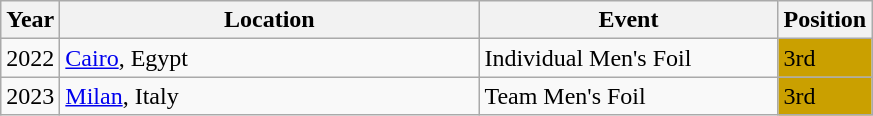<table class="wikitable sortable">
<tr>
<th>Year</th>
<th style="width:17em">Location</th>
<th style="width:12em">Event</th>
<th>Position</th>
</tr>
<tr>
<td>2022</td>
<td rowspan="1" align="left"> <a href='#'>Cairo</a>, Egypt</td>
<td>Individual Men's Foil</td>
<td bgcolor="caramel">3rd</td>
</tr>
<tr>
<td>2023</td>
<td rowspan="1" align="left"> <a href='#'>Milan</a>, Italy</td>
<td>Team Men's Foil</td>
<td bgcolor="caramel">3rd</td>
</tr>
</table>
